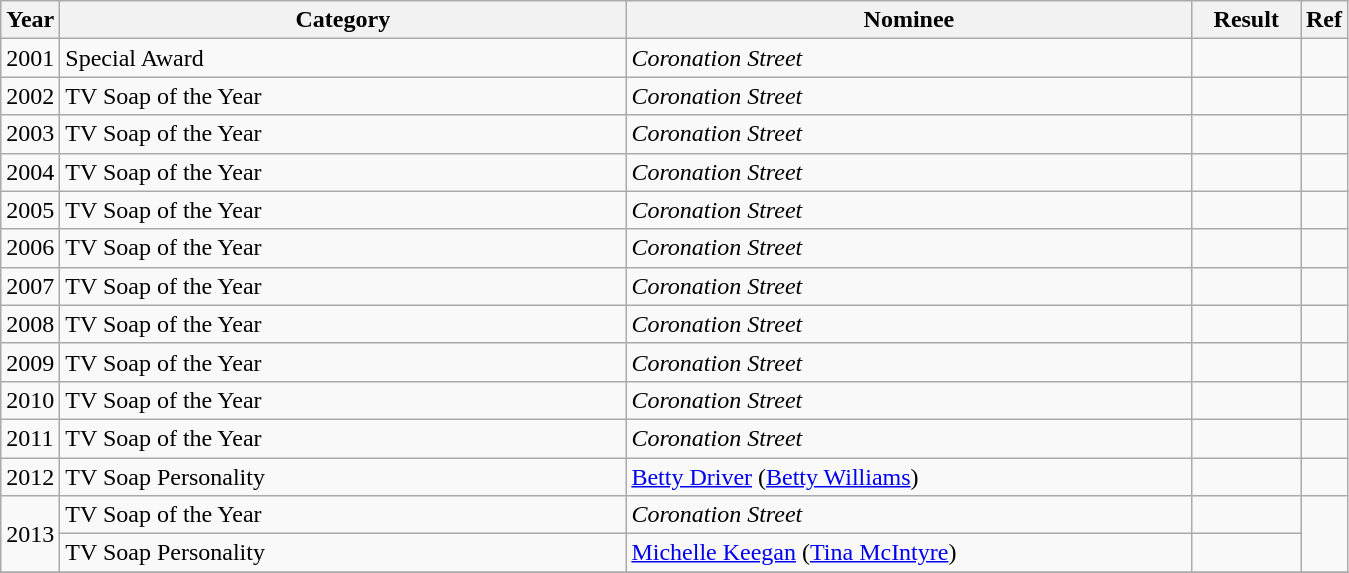<table class="wikitable">
<tr>
<th>Year</th>
<th width="370">Category</th>
<th width="370">Nominee</th>
<th width="65">Result</th>
<th>Ref</th>
</tr>
<tr>
<td>2001</td>
<td>Special Award</td>
<td><em>Coronation Street</em></td>
<td></td>
<td></td>
</tr>
<tr>
<td>2002</td>
<td>TV Soap of the Year</td>
<td><em>Coronation Street</em></td>
<td></td>
<td></td>
</tr>
<tr>
<td>2003</td>
<td>TV Soap of the Year</td>
<td><em>Coronation Street</em></td>
<td></td>
<td align="center"></td>
</tr>
<tr>
<td>2004</td>
<td>TV Soap of the Year</td>
<td><em>Coronation Street</em></td>
<td></td>
<td align="center"></td>
</tr>
<tr>
<td>2005</td>
<td>TV Soap of the Year</td>
<td><em>Coronation Street</em></td>
<td></td>
<td align="center"></td>
</tr>
<tr>
<td>2006</td>
<td>TV Soap of the Year</td>
<td><em>Coronation Street</em></td>
<td></td>
<td align="center"></td>
</tr>
<tr>
<td>2007</td>
<td>TV Soap of the Year</td>
<td><em>Coronation Street</em></td>
<td></td>
<td align="center"></td>
</tr>
<tr>
<td>2008</td>
<td>TV Soap of the Year</td>
<td><em>Coronation Street</em></td>
<td></td>
<td></td>
</tr>
<tr>
<td>2009</td>
<td>TV Soap of the Year</td>
<td><em>Coronation Street</em></td>
<td></td>
<td></td>
</tr>
<tr>
<td>2010</td>
<td>TV Soap of the Year</td>
<td><em>Coronation Street</em></td>
<td></td>
<td></td>
</tr>
<tr>
<td>2011</td>
<td>TV Soap of the Year</td>
<td><em>Coronation Street</em></td>
<td></td>
<td align="center"></td>
</tr>
<tr>
<td>2012</td>
<td>TV Soap Personality</td>
<td><a href='#'>Betty Driver</a> (<a href='#'>Betty Williams</a>)</td>
<td></td>
<td align="center"></td>
</tr>
<tr>
<td rowspan="2">2013</td>
<td>TV Soap of the Year</td>
<td><em>Coronation Street</em></td>
<td></td>
<td align="center" rowspan="2"><br></td>
</tr>
<tr>
<td>TV Soap Personality</td>
<td><a href='#'>Michelle Keegan</a> (<a href='#'>Tina McIntyre</a>)</td>
<td></td>
</tr>
<tr>
</tr>
</table>
